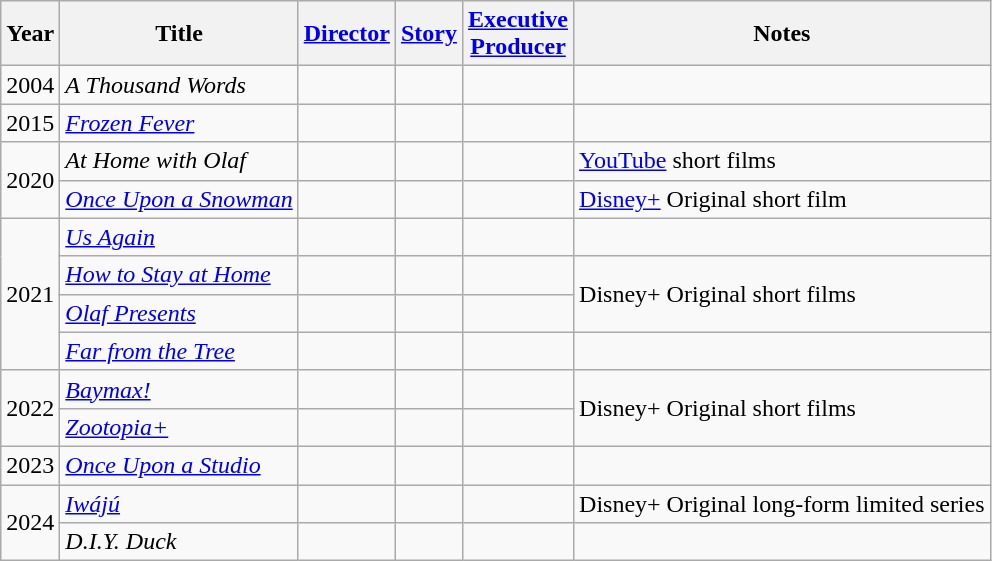<table class="wikitable">
<tr>
<th>Year</th>
<th>Title</th>
<th><a href='#'>Director</a></th>
<th><a href='#'>Story</a></th>
<th><a href='#'>Executive<br>Producer</a></th>
<th>Notes</th>
</tr>
<tr>
<td>2004</td>
<td><em>A Thousand Words</em></td>
<td></td>
<td></td>
<td></td>
<td></td>
</tr>
<tr>
<td>2015</td>
<td><em><a href='#'>Frozen Fever</a></em></td>
<td></td>
<td></td>
<td></td>
<td></td>
</tr>
<tr>
<td rowspan=2>2020</td>
<td><em>At Home with Olaf</em></td>
<td></td>
<td></td>
<td></td>
<td><a href='#'>YouTube</a> short films</td>
</tr>
<tr>
<td><em><a href='#'>Once Upon a Snowman</a></em></td>
<td></td>
<td></td>
<td></td>
<td><a href='#'>Disney+</a> Original short film</td>
</tr>
<tr>
<td rowspan=4>2021</td>
<td><em><a href='#'>Us Again</a></em></td>
<td></td>
<td></td>
<td></td>
<td></td>
</tr>
<tr>
<td><em><a href='#'>How to Stay at Home</a></em></td>
<td></td>
<td></td>
<td></td>
<td rowspan=2>Disney+ Original short films</td>
</tr>
<tr>
<td><em><a href='#'>Olaf Presents</a></em></td>
<td></td>
<td></td>
<td></td>
</tr>
<tr>
<td><em><a href='#'>Far from the Tree</a></em></td>
<td></td>
<td></td>
<td></td>
<td></td>
</tr>
<tr>
<td rowspan=2>2022</td>
<td><em><a href='#'>Baymax!</a></em></td>
<td></td>
<td></td>
<td></td>
<td rowspan=2>Disney+ Original short films</td>
</tr>
<tr>
<td><em><a href='#'>Zootopia+</a></em></td>
<td></td>
<td></td>
<td></td>
</tr>
<tr>
<td>2023</td>
<td><em><a href='#'>Once Upon a Studio</a></em></td>
<td></td>
<td></td>
<td></td>
<td></td>
</tr>
<tr>
<td rowspan=2>2024</td>
<td><em><a href='#'>Iwájú</a></em></td>
<td></td>
<td></td>
<td></td>
<td>Disney+ Original long-form limited series</td>
</tr>
<tr>
<td><em>D.I.Y. Duck</em></td>
<td></td>
<td></td>
<td></td>
<td></td>
</tr>
</table>
